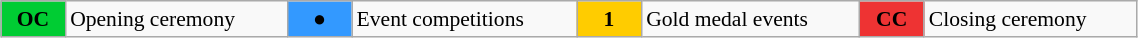<table class=wikitable style="margin:0.5em auto; font-size:90%;position:relative;width:60%;">
<tr 8>
<td style="width:2.5em; background-color:#00cc33;text-align:center;"><strong>OC</strong></td>
<td>Opening ceremony</td>
<td style="width:2.5em; background-color:#3399ff;text-align:center;">●</td>
<td>Event competitions</td>
<td style="width:2.5em; background-color:#ffcc00;text-align:center;"><strong>1</strong></td>
<td>Gold medal events</td>
<td style="width:2.5em; background-color:#ee3333;text-align:center;"><strong>CC</strong></td>
<td>Closing ceremony</td>
</tr>
</table>
